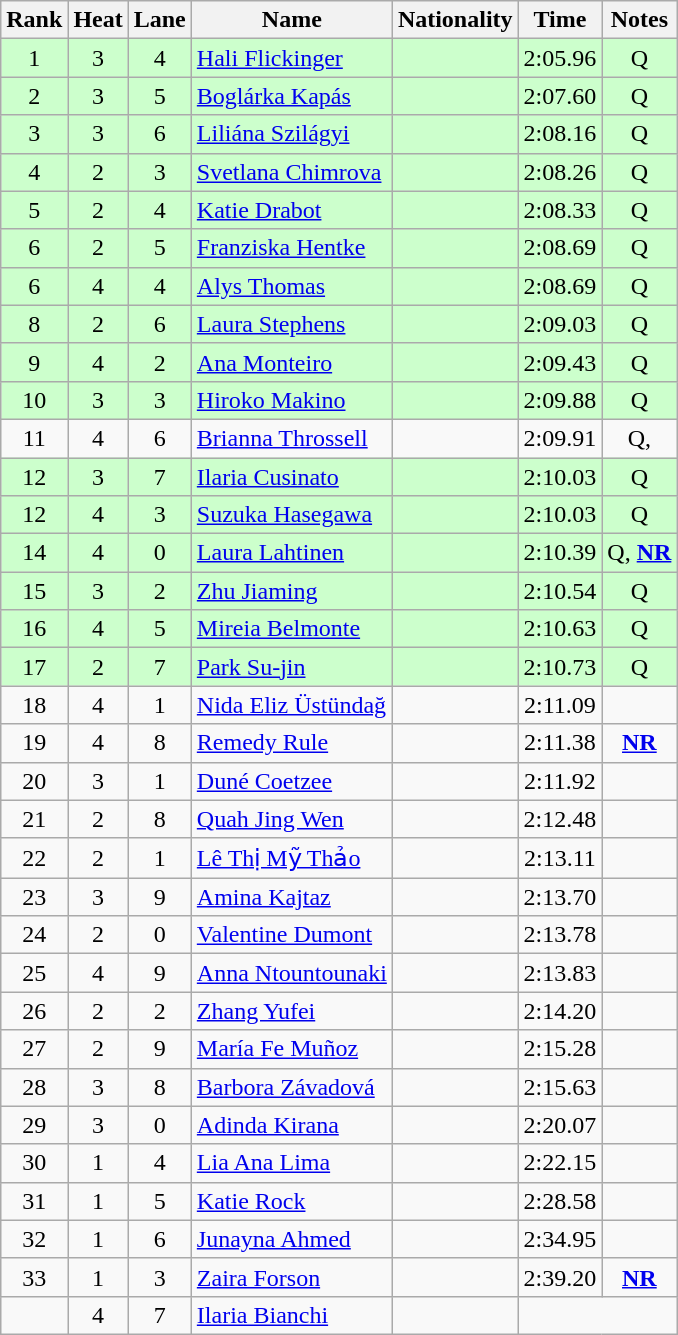<table class="wikitable sortable" style="text-align:center">
<tr>
<th>Rank</th>
<th>Heat</th>
<th>Lane</th>
<th>Name</th>
<th>Nationality</th>
<th>Time</th>
<th>Notes</th>
</tr>
<tr bgcolor=ccffcc>
<td>1</td>
<td>3</td>
<td>4</td>
<td align=left><a href='#'>Hali Flickinger</a></td>
<td align=left></td>
<td>2:05.96</td>
<td>Q</td>
</tr>
<tr bgcolor=ccffcc>
<td>2</td>
<td>3</td>
<td>5</td>
<td align=left><a href='#'>Boglárka Kapás</a></td>
<td align=left></td>
<td>2:07.60</td>
<td>Q</td>
</tr>
<tr bgcolor=ccffcc>
<td>3</td>
<td>3</td>
<td>6</td>
<td align=left><a href='#'>Liliána Szilágyi</a></td>
<td align=left></td>
<td>2:08.16</td>
<td>Q</td>
</tr>
<tr bgcolor=ccffcc>
<td>4</td>
<td>2</td>
<td>3</td>
<td align=left><a href='#'>Svetlana Chimrova</a></td>
<td align=left></td>
<td>2:08.26</td>
<td>Q</td>
</tr>
<tr bgcolor=ccffcc>
<td>5</td>
<td>2</td>
<td>4</td>
<td align=left><a href='#'>Katie Drabot</a></td>
<td align=left></td>
<td>2:08.33</td>
<td>Q</td>
</tr>
<tr bgcolor=ccffcc>
<td>6</td>
<td>2</td>
<td>5</td>
<td align=left><a href='#'>Franziska Hentke</a></td>
<td align=left></td>
<td>2:08.69</td>
<td>Q</td>
</tr>
<tr bgcolor=ccffcc>
<td>6</td>
<td>4</td>
<td>4</td>
<td align=left><a href='#'>Alys Thomas</a></td>
<td align=left></td>
<td>2:08.69</td>
<td>Q</td>
</tr>
<tr bgcolor=ccffcc>
<td>8</td>
<td>2</td>
<td>6</td>
<td align=left><a href='#'>Laura Stephens</a></td>
<td align=left></td>
<td>2:09.03</td>
<td>Q</td>
</tr>
<tr bgcolor=ccffcc>
<td>9</td>
<td>4</td>
<td>2</td>
<td align=left><a href='#'>Ana Monteiro</a></td>
<td align=left></td>
<td>2:09.43</td>
<td>Q</td>
</tr>
<tr bgcolor=ccffcc>
<td>10</td>
<td>3</td>
<td>3</td>
<td align=left><a href='#'>Hiroko Makino</a></td>
<td align=left></td>
<td>2:09.88</td>
<td>Q</td>
</tr>
<tr>
<td>11</td>
<td>4</td>
<td>6</td>
<td align=left><a href='#'>Brianna Throssell</a></td>
<td align=left></td>
<td>2:09.91</td>
<td>Q, </td>
</tr>
<tr bgcolor=ccffcc>
<td>12</td>
<td>3</td>
<td>7</td>
<td align=left><a href='#'>Ilaria Cusinato</a></td>
<td align=left></td>
<td>2:10.03</td>
<td>Q</td>
</tr>
<tr bgcolor=ccffcc>
<td>12</td>
<td>4</td>
<td>3</td>
<td align=left><a href='#'>Suzuka Hasegawa</a></td>
<td align=left></td>
<td>2:10.03</td>
<td>Q</td>
</tr>
<tr bgcolor=ccffcc>
<td>14</td>
<td>4</td>
<td>0</td>
<td align=left><a href='#'>Laura Lahtinen</a></td>
<td align=left></td>
<td>2:10.39</td>
<td>Q, <strong><a href='#'>NR</a></strong></td>
</tr>
<tr bgcolor=ccffcc>
<td>15</td>
<td>3</td>
<td>2</td>
<td align=left><a href='#'>Zhu Jiaming</a></td>
<td align=left></td>
<td>2:10.54</td>
<td>Q</td>
</tr>
<tr bgcolor=ccffcc>
<td>16</td>
<td>4</td>
<td>5</td>
<td align=left><a href='#'>Mireia Belmonte</a></td>
<td align=left></td>
<td>2:10.63</td>
<td>Q</td>
</tr>
<tr bgcolor=ccffcc>
<td>17</td>
<td>2</td>
<td>7</td>
<td align=left><a href='#'>Park Su-jin</a></td>
<td align=left></td>
<td>2:10.73</td>
<td>Q</td>
</tr>
<tr>
<td>18</td>
<td>4</td>
<td>1</td>
<td align=left><a href='#'>Nida Eliz Üstündağ</a></td>
<td align=left></td>
<td>2:11.09</td>
<td></td>
</tr>
<tr>
<td>19</td>
<td>4</td>
<td>8</td>
<td align=left><a href='#'>Remedy Rule</a></td>
<td align=left></td>
<td>2:11.38</td>
<td><strong><a href='#'>NR</a></strong></td>
</tr>
<tr>
<td>20</td>
<td>3</td>
<td>1</td>
<td align=left><a href='#'>Duné Coetzee</a></td>
<td align=left></td>
<td>2:11.92</td>
<td></td>
</tr>
<tr>
<td>21</td>
<td>2</td>
<td>8</td>
<td align=left><a href='#'>Quah Jing Wen</a></td>
<td align=left></td>
<td>2:12.48</td>
<td></td>
</tr>
<tr>
<td>22</td>
<td>2</td>
<td>1</td>
<td align=left><a href='#'>Lê Thị Mỹ Thảo</a></td>
<td align=left></td>
<td>2:13.11</td>
<td></td>
</tr>
<tr>
<td>23</td>
<td>3</td>
<td>9</td>
<td align=left><a href='#'>Amina Kajtaz</a></td>
<td align=left></td>
<td>2:13.70</td>
<td></td>
</tr>
<tr>
<td>24</td>
<td>2</td>
<td>0</td>
<td align=left><a href='#'>Valentine Dumont</a></td>
<td align=left></td>
<td>2:13.78</td>
<td></td>
</tr>
<tr>
<td>25</td>
<td>4</td>
<td>9</td>
<td align=left><a href='#'>Anna Ntountounaki</a></td>
<td align=left></td>
<td>2:13.83</td>
<td></td>
</tr>
<tr>
<td>26</td>
<td>2</td>
<td>2</td>
<td align=left><a href='#'>Zhang Yufei</a></td>
<td align=left></td>
<td>2:14.20</td>
<td></td>
</tr>
<tr>
<td>27</td>
<td>2</td>
<td>9</td>
<td align=left><a href='#'>María Fe Muñoz</a></td>
<td align=left></td>
<td>2:15.28</td>
<td></td>
</tr>
<tr>
<td>28</td>
<td>3</td>
<td>8</td>
<td align=left><a href='#'>Barbora Závadová</a></td>
<td align=left></td>
<td>2:15.63</td>
<td></td>
</tr>
<tr>
<td>29</td>
<td>3</td>
<td>0</td>
<td align=left><a href='#'>Adinda Kirana</a></td>
<td align=left></td>
<td>2:20.07</td>
<td></td>
</tr>
<tr>
<td>30</td>
<td>1</td>
<td>4</td>
<td align=left><a href='#'>Lia Ana Lima</a></td>
<td align=left></td>
<td>2:22.15</td>
<td></td>
</tr>
<tr>
<td>31</td>
<td>1</td>
<td>5</td>
<td align=left><a href='#'>Katie Rock</a></td>
<td align=left></td>
<td>2:28.58</td>
<td></td>
</tr>
<tr>
<td>32</td>
<td>1</td>
<td>6</td>
<td align=left><a href='#'>Junayna Ahmed</a></td>
<td align=left></td>
<td>2:34.95</td>
<td></td>
</tr>
<tr>
<td>33</td>
<td>1</td>
<td>3</td>
<td align=left><a href='#'>Zaira Forson</a></td>
<td align=left></td>
<td>2:39.20</td>
<td><strong><a href='#'>NR</a></strong></td>
</tr>
<tr>
<td></td>
<td>4</td>
<td>7</td>
<td align=left><a href='#'>Ilaria Bianchi</a></td>
<td align=left></td>
<td colspan=2></td>
</tr>
</table>
